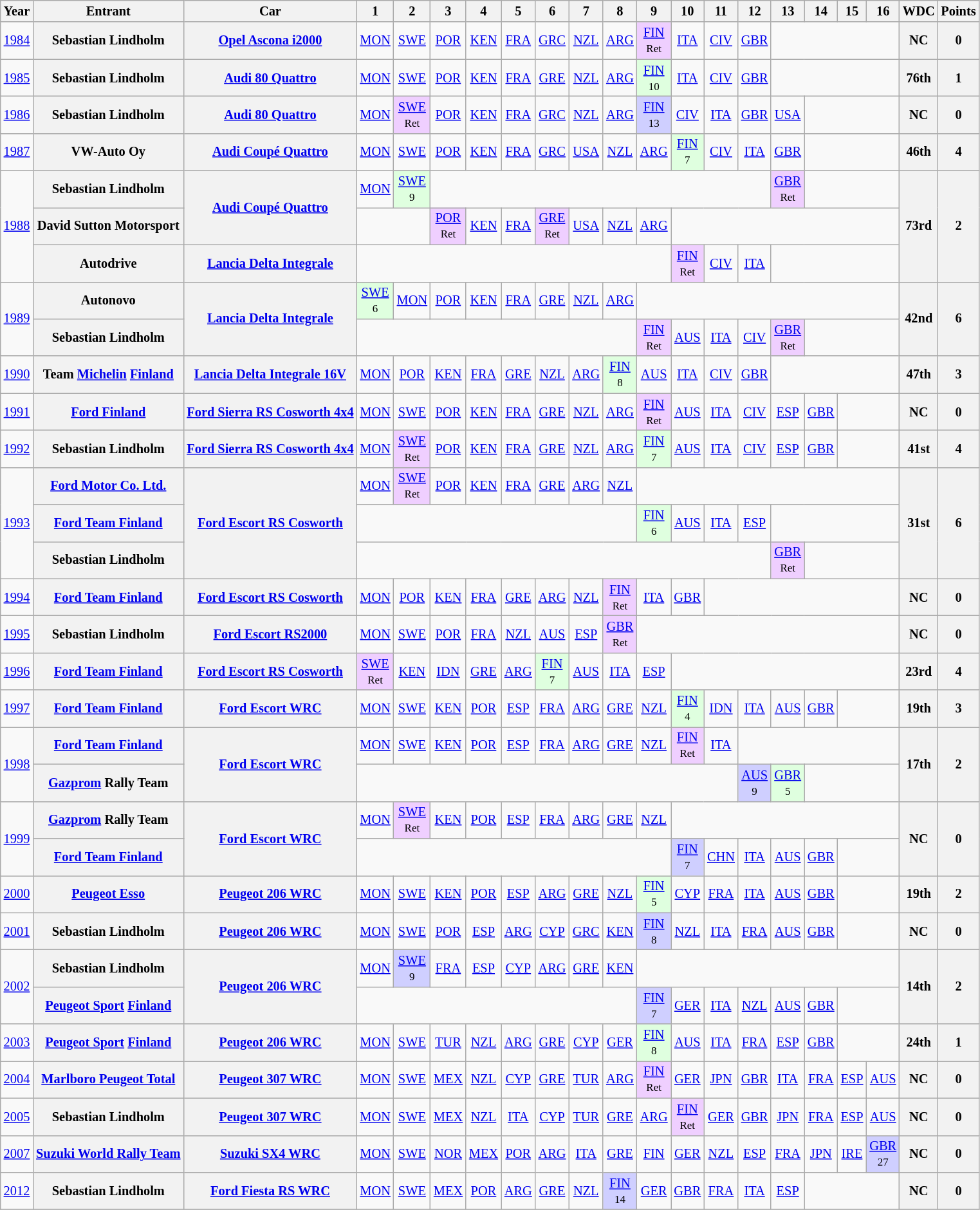<table class="wikitable" style="text-align:center; font-size:85%">
<tr>
<th>Year</th>
<th>Entrant</th>
<th>Car</th>
<th>1</th>
<th>2</th>
<th>3</th>
<th>4</th>
<th>5</th>
<th>6</th>
<th>7</th>
<th>8</th>
<th>9</th>
<th>10</th>
<th>11</th>
<th>12</th>
<th>13</th>
<th>14</th>
<th>15</th>
<th>16</th>
<th>WDC</th>
<th>Points</th>
</tr>
<tr>
<td><a href='#'>1984</a></td>
<th nowrap>Sebastian Lindholm</th>
<th nowrap><a href='#'>Opel Ascona i2000</a></th>
<td><a href='#'>MON</a></td>
<td><a href='#'>SWE</a></td>
<td><a href='#'>POR</a></td>
<td><a href='#'>KEN</a></td>
<td><a href='#'>FRA</a></td>
<td><a href='#'>GRC</a></td>
<td><a href='#'>NZL</a></td>
<td><a href='#'>ARG</a></td>
<td style="background:#EFCFFF;"><a href='#'>FIN</a><br><small>Ret</small></td>
<td><a href='#'>ITA</a></td>
<td><a href='#'>CIV</a></td>
<td><a href='#'>GBR</a></td>
<td colspan=4></td>
<th>NC</th>
<th>0</th>
</tr>
<tr>
<td><a href='#'>1985</a></td>
<th nowrap>Sebastian Lindholm</th>
<th nowrap><a href='#'>Audi 80 Quattro</a></th>
<td><a href='#'>MON</a></td>
<td><a href='#'>SWE</a></td>
<td><a href='#'>POR</a></td>
<td><a href='#'>KEN</a></td>
<td><a href='#'>FRA</a></td>
<td><a href='#'>GRE</a></td>
<td><a href='#'>NZL</a></td>
<td><a href='#'>ARG</a></td>
<td style="background:#DFFFDF;"><a href='#'>FIN</a><br><small>10</small></td>
<td><a href='#'>ITA</a></td>
<td><a href='#'>CIV</a></td>
<td><a href='#'>GBR</a></td>
<td colspan=4></td>
<th>76th</th>
<th>1</th>
</tr>
<tr>
<td><a href='#'>1986</a></td>
<th nowrap>Sebastian Lindholm</th>
<th nowrap><a href='#'>Audi 80 Quattro</a></th>
<td><a href='#'>MON</a></td>
<td style="background:#EFCFFF;"><a href='#'>SWE</a><br><small>Ret</small></td>
<td><a href='#'>POR</a></td>
<td><a href='#'>KEN</a></td>
<td><a href='#'>FRA</a></td>
<td><a href='#'>GRC</a></td>
<td><a href='#'>NZL</a></td>
<td><a href='#'>ARG</a></td>
<td style="background:#CFCFFF;"><a href='#'>FIN</a><br><small>13</small></td>
<td><a href='#'>CIV</a></td>
<td><a href='#'>ITA</a></td>
<td><a href='#'>GBR</a></td>
<td><a href='#'>USA</a></td>
<td colspan=3></td>
<th>NC</th>
<th>0</th>
</tr>
<tr>
<td><a href='#'>1987</a></td>
<th nowrap>VW-Auto Oy</th>
<th nowrap><a href='#'>Audi Coupé Quattro</a></th>
<td><a href='#'>MON</a></td>
<td><a href='#'>SWE</a></td>
<td><a href='#'>POR</a></td>
<td><a href='#'>KEN</a></td>
<td><a href='#'>FRA</a></td>
<td><a href='#'>GRC</a></td>
<td><a href='#'>USA</a></td>
<td><a href='#'>NZL</a></td>
<td><a href='#'>ARG</a></td>
<td style="background:#DFFFDF;"><a href='#'>FIN</a><br><small>7</small></td>
<td><a href='#'>CIV</a></td>
<td><a href='#'>ITA</a></td>
<td><a href='#'>GBR</a></td>
<td colspan=3></td>
<th>46th</th>
<th>4</th>
</tr>
<tr>
<td rowspan=3><a href='#'>1988</a></td>
<th nowrap>Sebastian Lindholm</th>
<th rowspan=2 nowrap><a href='#'>Audi Coupé Quattro</a></th>
<td><a href='#'>MON</a></td>
<td style="background:#DFFFDF;"><a href='#'>SWE</a><br><small>9</small></td>
<td colspan=10></td>
<td style="background:#EFCFFF;"><a href='#'>GBR</a><br><small>Ret</small></td>
<td colspan=3></td>
<th rowspan=3>73rd</th>
<th rowspan=3>2</th>
</tr>
<tr>
<th nowrap>David Sutton Motorsport</th>
<td colspan=2></td>
<td style="background:#EFCFFF;"><a href='#'>POR</a><br><small>Ret</small></td>
<td><a href='#'>KEN</a></td>
<td><a href='#'>FRA</a></td>
<td style="background:#EFCFFF;"><a href='#'>GRE</a><br><small>Ret</small></td>
<td><a href='#'>USA</a></td>
<td><a href='#'>NZL</a></td>
<td><a href='#'>ARG</a></td>
<td colspan=7></td>
</tr>
<tr>
<th nowrap>Autodrive</th>
<th nowrap><a href='#'>Lancia Delta Integrale</a></th>
<td colspan=9></td>
<td style="background:#EFCFFF;"><a href='#'>FIN</a><br><small>Ret</small></td>
<td><a href='#'>CIV</a></td>
<td><a href='#'>ITA</a></td>
<td colspan=4></td>
</tr>
<tr>
<td rowspan=2><a href='#'>1989</a></td>
<th>Autonovo</th>
<th rowspan=2 nowrap><a href='#'>Lancia Delta Integrale</a></th>
<td style="background:#DFFFDF;"><a href='#'>SWE</a><br><small>6</small></td>
<td><a href='#'>MON</a></td>
<td><a href='#'>POR</a></td>
<td><a href='#'>KEN</a></td>
<td><a href='#'>FRA</a></td>
<td><a href='#'>GRE</a></td>
<td><a href='#'>NZL</a></td>
<td><a href='#'>ARG</a></td>
<td colspan=8></td>
<th rowspan=2>42nd</th>
<th rowspan=2>6</th>
</tr>
<tr>
<th nowrap>Sebastian Lindholm</th>
<td colspan=8></td>
<td style="background:#EFCFFF;"><a href='#'>FIN</a><br><small>Ret</small></td>
<td><a href='#'>AUS</a></td>
<td><a href='#'>ITA</a></td>
<td><a href='#'>CIV</a></td>
<td style="background:#EFCFFF;"><a href='#'>GBR</a><br><small>Ret</small></td>
<td colspan=3></td>
</tr>
<tr>
<td><a href='#'>1990</a></td>
<th nowrap>Team <a href='#'>Michelin</a> <a href='#'>Finland</a></th>
<th nowrap><a href='#'>Lancia Delta Integrale 16V</a></th>
<td><a href='#'>MON</a></td>
<td><a href='#'>POR</a></td>
<td><a href='#'>KEN</a></td>
<td><a href='#'>FRA</a></td>
<td><a href='#'>GRE</a></td>
<td><a href='#'>NZL</a></td>
<td><a href='#'>ARG</a></td>
<td style="background:#DFFFDF;"><a href='#'>FIN</a><br><small>8</small></td>
<td><a href='#'>AUS</a></td>
<td><a href='#'>ITA</a></td>
<td><a href='#'>CIV</a></td>
<td><a href='#'>GBR</a></td>
<td colspan=4></td>
<th>47th</th>
<th>3</th>
</tr>
<tr>
<td><a href='#'>1991</a></td>
<th nowrap><a href='#'>Ford Finland</a></th>
<th nowrap><a href='#'>Ford Sierra RS Cosworth 4x4</a></th>
<td><a href='#'>MON</a></td>
<td><a href='#'>SWE</a></td>
<td><a href='#'>POR</a></td>
<td><a href='#'>KEN</a></td>
<td><a href='#'>FRA</a></td>
<td><a href='#'>GRE</a></td>
<td><a href='#'>NZL</a></td>
<td><a href='#'>ARG</a></td>
<td style="background:#EFCFFF;"><a href='#'>FIN</a><br><small>Ret</small></td>
<td><a href='#'>AUS</a></td>
<td><a href='#'>ITA</a></td>
<td><a href='#'>CIV</a></td>
<td><a href='#'>ESP</a></td>
<td><a href='#'>GBR</a></td>
<td colspan=2></td>
<th>NC</th>
<th>0</th>
</tr>
<tr>
<td><a href='#'>1992</a></td>
<th nowrap>Sebastian Lindholm</th>
<th nowrap><a href='#'>Ford Sierra RS Cosworth 4x4</a></th>
<td><a href='#'>MON</a></td>
<td style="background:#EFCFFF;"><a href='#'>SWE</a><br><small>Ret</small></td>
<td><a href='#'>POR</a></td>
<td><a href='#'>KEN</a></td>
<td><a href='#'>FRA</a></td>
<td><a href='#'>GRE</a></td>
<td><a href='#'>NZL</a></td>
<td><a href='#'>ARG</a></td>
<td style="background:#DFFFDF;"><a href='#'>FIN</a><br><small>7</small></td>
<td><a href='#'>AUS</a></td>
<td><a href='#'>ITA</a></td>
<td><a href='#'>CIV</a></td>
<td><a href='#'>ESP</a></td>
<td><a href='#'>GBR</a></td>
<td colspan=2></td>
<th>41st</th>
<th>4</th>
</tr>
<tr>
<td rowspan=3><a href='#'>1993</a></td>
<th nowrap><a href='#'>Ford Motor Co. Ltd.</a></th>
<th rowspan=3 nowrap><a href='#'>Ford Escort RS Cosworth</a></th>
<td><a href='#'>MON</a></td>
<td style="background:#EFCFFF;"><a href='#'>SWE</a><br><small>Ret</small></td>
<td><a href='#'>POR</a></td>
<td><a href='#'>KEN</a></td>
<td><a href='#'>FRA</a></td>
<td><a href='#'>GRE</a></td>
<td><a href='#'>ARG</a></td>
<td><a href='#'>NZL</a></td>
<td colspan=8></td>
<th rowspan=3>31st</th>
<th rowspan=3>6</th>
</tr>
<tr>
<th nowrap><a href='#'>Ford Team Finland</a></th>
<td colspan=8></td>
<td style="background:#DFFFDF;"><a href='#'>FIN</a><br><small>6</small></td>
<td><a href='#'>AUS</a></td>
<td><a href='#'>ITA</a></td>
<td><a href='#'>ESP</a></td>
<td colspan=4></td>
</tr>
<tr>
<th nowrap>Sebastian Lindholm</th>
<td colspan=12></td>
<td style="background:#EFCFFF;"><a href='#'>GBR</a><br><small>Ret</small></td>
<td colspan=3></td>
</tr>
<tr>
<td><a href='#'>1994</a></td>
<th nowrap><a href='#'>Ford Team Finland</a></th>
<th nowrap><a href='#'>Ford Escort RS Cosworth</a></th>
<td><a href='#'>MON</a></td>
<td><a href='#'>POR</a></td>
<td><a href='#'>KEN</a></td>
<td><a href='#'>FRA</a></td>
<td><a href='#'>GRE</a></td>
<td><a href='#'>ARG</a></td>
<td><a href='#'>NZL</a></td>
<td style="background:#EFCFFF;"><a href='#'>FIN</a><br><small>Ret</small></td>
<td><a href='#'>ITA</a></td>
<td><a href='#'>GBR</a></td>
<td colspan=6></td>
<th>NC</th>
<th>0</th>
</tr>
<tr>
<td><a href='#'>1995</a></td>
<th nowrap>Sebastian Lindholm</th>
<th nowrap><a href='#'>Ford Escort RS2000</a></th>
<td><a href='#'>MON</a></td>
<td><a href='#'>SWE</a></td>
<td><a href='#'>POR</a></td>
<td><a href='#'>FRA</a></td>
<td><a href='#'>NZL</a></td>
<td><a href='#'>AUS</a></td>
<td><a href='#'>ESP</a></td>
<td style="background:#EFCFFF;"><a href='#'>GBR</a><br><small>Ret</small></td>
<td colspan=8></td>
<th>NC</th>
<th>0</th>
</tr>
<tr>
<td><a href='#'>1996</a></td>
<th nowrap><a href='#'>Ford Team Finland</a></th>
<th nowrap><a href='#'>Ford Escort RS Cosworth</a></th>
<td style="background:#EFCFFF;"><a href='#'>SWE</a><br><small>Ret</small></td>
<td><a href='#'>KEN</a></td>
<td><a href='#'>IDN</a></td>
<td><a href='#'>GRE</a></td>
<td><a href='#'>ARG</a></td>
<td style="background:#DFFFDF;"><a href='#'>FIN</a><br><small>7</small></td>
<td><a href='#'>AUS</a></td>
<td><a href='#'>ITA</a></td>
<td><a href='#'>ESP</a></td>
<td colspan=7></td>
<th>23rd</th>
<th>4</th>
</tr>
<tr>
<td><a href='#'>1997</a></td>
<th nowrap><a href='#'>Ford Team Finland</a></th>
<th nowrap><a href='#'>Ford Escort WRC</a></th>
<td><a href='#'>MON</a></td>
<td><a href='#'>SWE</a></td>
<td><a href='#'>KEN</a></td>
<td><a href='#'>POR</a></td>
<td><a href='#'>ESP</a></td>
<td><a href='#'>FRA</a></td>
<td><a href='#'>ARG</a></td>
<td><a href='#'>GRE</a></td>
<td><a href='#'>NZL</a></td>
<td style="background:#DFFFDF;"><a href='#'>FIN</a><br><small>4</small></td>
<td><a href='#'>IDN</a></td>
<td><a href='#'>ITA</a></td>
<td><a href='#'>AUS</a></td>
<td><a href='#'>GBR</a></td>
<td colspan=2></td>
<th>19th</th>
<th>3</th>
</tr>
<tr>
<td rowspan=2><a href='#'>1998</a></td>
<th nowrap><a href='#'>Ford Team Finland</a></th>
<th rowspan=2 nowrap><a href='#'>Ford Escort WRC</a></th>
<td><a href='#'>MON</a></td>
<td><a href='#'>SWE</a></td>
<td><a href='#'>KEN</a></td>
<td><a href='#'>POR</a></td>
<td><a href='#'>ESP</a></td>
<td><a href='#'>FRA</a></td>
<td><a href='#'>ARG</a></td>
<td><a href='#'>GRE</a></td>
<td><a href='#'>NZL</a></td>
<td style="background:#EFCFFF;"><a href='#'>FIN</a><br><small>Ret</small></td>
<td><a href='#'>ITA</a></td>
<td colspan=5></td>
<th rowspan=2>17th</th>
<th rowspan=2>2</th>
</tr>
<tr>
<th nowrap><a href='#'>Gazprom</a> Rally Team</th>
<td colspan=11></td>
<td style="background:#CFCFFF;"><a href='#'>AUS</a><br><small>9</small></td>
<td style="background:#DFFFDF;"><a href='#'>GBR</a><br><small>5</small></td>
<td colspan=3></td>
</tr>
<tr>
<td rowspan=2><a href='#'>1999</a></td>
<th nowrap><a href='#'>Gazprom</a> Rally Team</th>
<th rowspan=2 nowrap><a href='#'>Ford Escort WRC</a></th>
<td><a href='#'>MON</a></td>
<td style="background:#EFCFFF;"><a href='#'>SWE</a><br><small>Ret</small></td>
<td><a href='#'>KEN</a></td>
<td><a href='#'>POR</a></td>
<td><a href='#'>ESP</a></td>
<td><a href='#'>FRA</a></td>
<td><a href='#'>ARG</a></td>
<td><a href='#'>GRE</a></td>
<td><a href='#'>NZL</a></td>
<td colspan=7></td>
<th rowspan=2>NC</th>
<th rowspan=2>0</th>
</tr>
<tr>
<th nowrap><a href='#'>Ford Team Finland</a></th>
<td colspan=9></td>
<td style="background:#CFCFFF;"><a href='#'>FIN</a><br><small>7</small></td>
<td><a href='#'>CHN</a></td>
<td><a href='#'>ITA</a></td>
<td><a href='#'>AUS</a></td>
<td><a href='#'>GBR</a></td>
<td colspan=2></td>
</tr>
<tr>
<td><a href='#'>2000</a></td>
<th nowrap><a href='#'>Peugeot Esso</a></th>
<th nowrap><a href='#'>Peugeot 206 WRC</a></th>
<td><a href='#'>MON</a></td>
<td><a href='#'>SWE</a></td>
<td><a href='#'>KEN</a></td>
<td><a href='#'>POR</a></td>
<td><a href='#'>ESP</a></td>
<td><a href='#'>ARG</a></td>
<td><a href='#'>GRE</a></td>
<td><a href='#'>NZL</a></td>
<td style="background:#DFFFDF;"><a href='#'>FIN</a><br><small>5</small></td>
<td><a href='#'>CYP</a></td>
<td><a href='#'>FRA</a></td>
<td><a href='#'>ITA</a></td>
<td><a href='#'>AUS</a></td>
<td><a href='#'>GBR</a></td>
<td colspan=2></td>
<th>19th</th>
<th>2</th>
</tr>
<tr>
<td><a href='#'>2001</a></td>
<th nowrap>Sebastian Lindholm</th>
<th nowrap><a href='#'>Peugeot 206 WRC</a></th>
<td><a href='#'>MON</a></td>
<td><a href='#'>SWE</a></td>
<td><a href='#'>POR</a></td>
<td><a href='#'>ESP</a></td>
<td><a href='#'>ARG</a></td>
<td><a href='#'>CYP</a></td>
<td><a href='#'>GRC</a></td>
<td><a href='#'>KEN</a></td>
<td style="background:#CFCFFF;"><a href='#'>FIN</a><br><small>8</small></td>
<td><a href='#'>NZL</a></td>
<td><a href='#'>ITA</a></td>
<td><a href='#'>FRA</a></td>
<td><a href='#'>AUS</a></td>
<td><a href='#'>GBR</a></td>
<td colspan=2></td>
<th>NC</th>
<th>0</th>
</tr>
<tr>
<td rowspan=2><a href='#'>2002</a></td>
<th nowrap>Sebastian Lindholm</th>
<th rowspan=2 nowrap><a href='#'>Peugeot 206 WRC</a></th>
<td><a href='#'>MON</a></td>
<td style="background:#CFCFFF;"><a href='#'>SWE</a><br><small>9</small></td>
<td><a href='#'>FRA</a></td>
<td><a href='#'>ESP</a></td>
<td><a href='#'>CYP</a></td>
<td><a href='#'>ARG</a></td>
<td><a href='#'>GRE</a></td>
<td><a href='#'>KEN</a></td>
<td colspan=8></td>
<th rowspan=2>14th</th>
<th rowspan=2>2</th>
</tr>
<tr>
<th nowrap><a href='#'>Peugeot Sport</a> <a href='#'>Finland</a></th>
<td colspan=8></td>
<td style="background:#CFCFFF;"><a href='#'>FIN</a><br><small>7</small></td>
<td><a href='#'>GER</a></td>
<td><a href='#'>ITA</a></td>
<td><a href='#'>NZL</a></td>
<td><a href='#'>AUS</a></td>
<td><a href='#'>GBR</a></td>
<td colspan=2></td>
</tr>
<tr>
<td><a href='#'>2003</a></td>
<th nowrap><a href='#'>Peugeot Sport</a> <a href='#'>Finland</a></th>
<th nowrap><a href='#'>Peugeot 206 WRC</a></th>
<td><a href='#'>MON</a></td>
<td><a href='#'>SWE</a></td>
<td><a href='#'>TUR</a></td>
<td><a href='#'>NZL</a></td>
<td><a href='#'>ARG</a></td>
<td><a href='#'>GRE</a></td>
<td><a href='#'>CYP</a></td>
<td><a href='#'>GER</a></td>
<td style="background:#DFFFDF;"><a href='#'>FIN</a><br><small>8</small></td>
<td><a href='#'>AUS</a></td>
<td><a href='#'>ITA</a></td>
<td><a href='#'>FRA</a></td>
<td><a href='#'>ESP</a></td>
<td><a href='#'>GBR</a></td>
<td colspan=2></td>
<th>24th</th>
<th>1</th>
</tr>
<tr>
<td><a href='#'>2004</a></td>
<th nowrap><a href='#'>Marlboro Peugeot Total</a></th>
<th nowrap><a href='#'>Peugeot 307 WRC</a></th>
<td><a href='#'>MON</a></td>
<td><a href='#'>SWE</a></td>
<td><a href='#'>MEX</a></td>
<td><a href='#'>NZL</a></td>
<td><a href='#'>CYP</a></td>
<td><a href='#'>GRE</a></td>
<td><a href='#'>TUR</a></td>
<td><a href='#'>ARG</a></td>
<td style="background:#EFCFFF;"><a href='#'>FIN</a><br><small>Ret</small></td>
<td><a href='#'>GER</a></td>
<td><a href='#'>JPN</a></td>
<td><a href='#'>GBR</a></td>
<td><a href='#'>ITA</a></td>
<td><a href='#'>FRA</a></td>
<td><a href='#'>ESP</a></td>
<td><a href='#'>AUS</a></td>
<th>NC</th>
<th>0</th>
</tr>
<tr>
<td><a href='#'>2005</a></td>
<th nowrap>Sebastian Lindholm</th>
<th nowrap><a href='#'>Peugeot 307 WRC</a></th>
<td><a href='#'>MON</a></td>
<td><a href='#'>SWE</a></td>
<td><a href='#'>MEX</a></td>
<td><a href='#'>NZL</a></td>
<td><a href='#'>ITA</a></td>
<td><a href='#'>CYP</a></td>
<td><a href='#'>TUR</a></td>
<td><a href='#'>GRE</a></td>
<td><a href='#'>ARG</a></td>
<td style="background:#EFCFFF;"><a href='#'>FIN</a><br><small>Ret</small></td>
<td><a href='#'>GER</a></td>
<td><a href='#'>GBR</a></td>
<td><a href='#'>JPN</a></td>
<td><a href='#'>FRA</a></td>
<td><a href='#'>ESP</a></td>
<td><a href='#'>AUS</a></td>
<th>NC</th>
<th>0</th>
</tr>
<tr>
<td><a href='#'>2007</a></td>
<th nowrap><a href='#'>Suzuki World Rally Team</a></th>
<th nowrap><a href='#'>Suzuki SX4 WRC</a></th>
<td><a href='#'>MON</a></td>
<td><a href='#'>SWE</a></td>
<td><a href='#'>NOR</a></td>
<td><a href='#'>MEX</a></td>
<td><a href='#'>POR</a></td>
<td><a href='#'>ARG</a></td>
<td><a href='#'>ITA</a></td>
<td><a href='#'>GRE</a></td>
<td><a href='#'>FIN</a></td>
<td><a href='#'>GER</a></td>
<td><a href='#'>NZL</a></td>
<td><a href='#'>ESP</a></td>
<td><a href='#'>FRA</a></td>
<td><a href='#'>JPN</a></td>
<td><a href='#'>IRE</a></td>
<td style="background:#CFCFFF;"><a href='#'>GBR</a><br><small>27</small></td>
<th>NC</th>
<th>0</th>
</tr>
<tr>
<td><a href='#'>2012</a></td>
<th nowrap>Sebastian Lindholm</th>
<th nowrap><a href='#'>Ford Fiesta RS WRC</a></th>
<td><a href='#'>MON</a></td>
<td><a href='#'>SWE</a></td>
<td><a href='#'>MEX</a></td>
<td><a href='#'>POR</a></td>
<td><a href='#'>ARG</a></td>
<td><a href='#'>GRE</a></td>
<td><a href='#'>NZL</a></td>
<td style="background:#CFCFFF;"><a href='#'>FIN</a><br><small>14</small></td>
<td><a href='#'>GER</a></td>
<td><a href='#'>GBR</a></td>
<td><a href='#'>FRA</a></td>
<td><a href='#'>ITA</a></td>
<td><a href='#'>ESP</a></td>
<td colspan=3></td>
<th>NC</th>
<th>0</th>
</tr>
<tr>
</tr>
</table>
